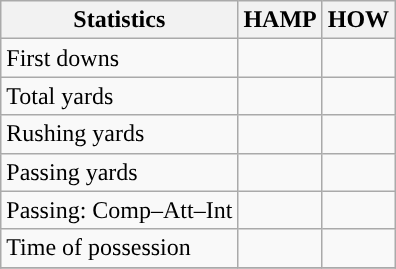<table class="wikitable" style="float: left;">
<tr>
<th>Statistics</th>
<th>HAMP</th>
<th>HOW</th>
</tr>
<tr>
<td>First downs</td>
<td></td>
<td></td>
</tr>
<tr>
<td>Total yards</td>
<td></td>
<td></td>
</tr>
<tr>
<td>Rushing yards</td>
<td></td>
<td></td>
</tr>
<tr>
<td>Passing yards</td>
<td></td>
<td></td>
</tr>
<tr>
<td>Passing: Comp–Att–Int</td>
<td></td>
<td></td>
</tr>
<tr>
<td>Time of possession</td>
<td></td>
<td></td>
</tr>
<tr>
</tr>
</table>
